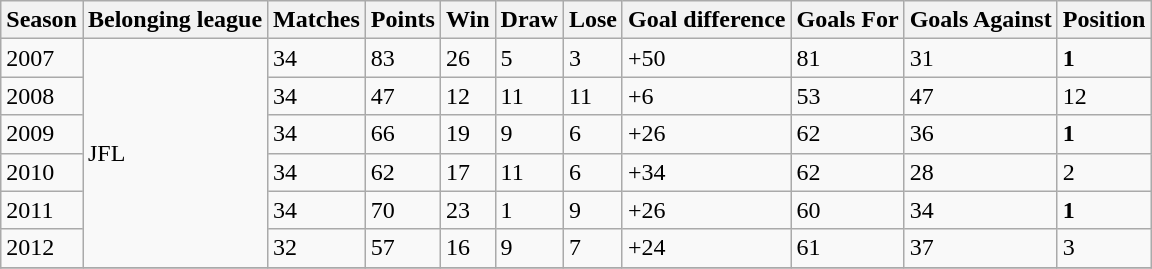<table class="wikitable">
<tr>
<th>Season</th>
<th>Belonging league</th>
<th>Matches</th>
<th>Points</th>
<th>Win</th>
<th>Draw</th>
<th>Lose</th>
<th>Goal difference</th>
<th>Goals For</th>
<th>Goals Against</th>
<th>Position</th>
</tr>
<tr>
<td>2007</td>
<td rowspan=6>JFL</td>
<td>34</td>
<td>83</td>
<td>26</td>
<td>5</td>
<td>3</td>
<td>+50</td>
<td>81</td>
<td>31</td>
<td><strong>1</strong></td>
</tr>
<tr>
<td>2008</td>
<td>34</td>
<td>47</td>
<td>12</td>
<td>11</td>
<td>11</td>
<td>+6</td>
<td>53</td>
<td>47</td>
<td>12</td>
</tr>
<tr>
<td>2009</td>
<td>34</td>
<td>66</td>
<td>19</td>
<td>9</td>
<td>6</td>
<td>+26</td>
<td>62</td>
<td>36</td>
<td><strong>1</strong></td>
</tr>
<tr>
<td>2010</td>
<td>34</td>
<td>62</td>
<td>17</td>
<td>11</td>
<td>6</td>
<td>+34</td>
<td>62</td>
<td>28</td>
<td>2</td>
</tr>
<tr>
<td>2011</td>
<td>34</td>
<td>70</td>
<td>23</td>
<td>1</td>
<td>9</td>
<td>+26</td>
<td>60</td>
<td>34</td>
<td><strong>1</strong></td>
</tr>
<tr>
<td>2012</td>
<td>32</td>
<td>57</td>
<td>16</td>
<td>9</td>
<td>7</td>
<td>+24</td>
<td>61</td>
<td>37</td>
<td>3</td>
</tr>
<tr>
</tr>
</table>
